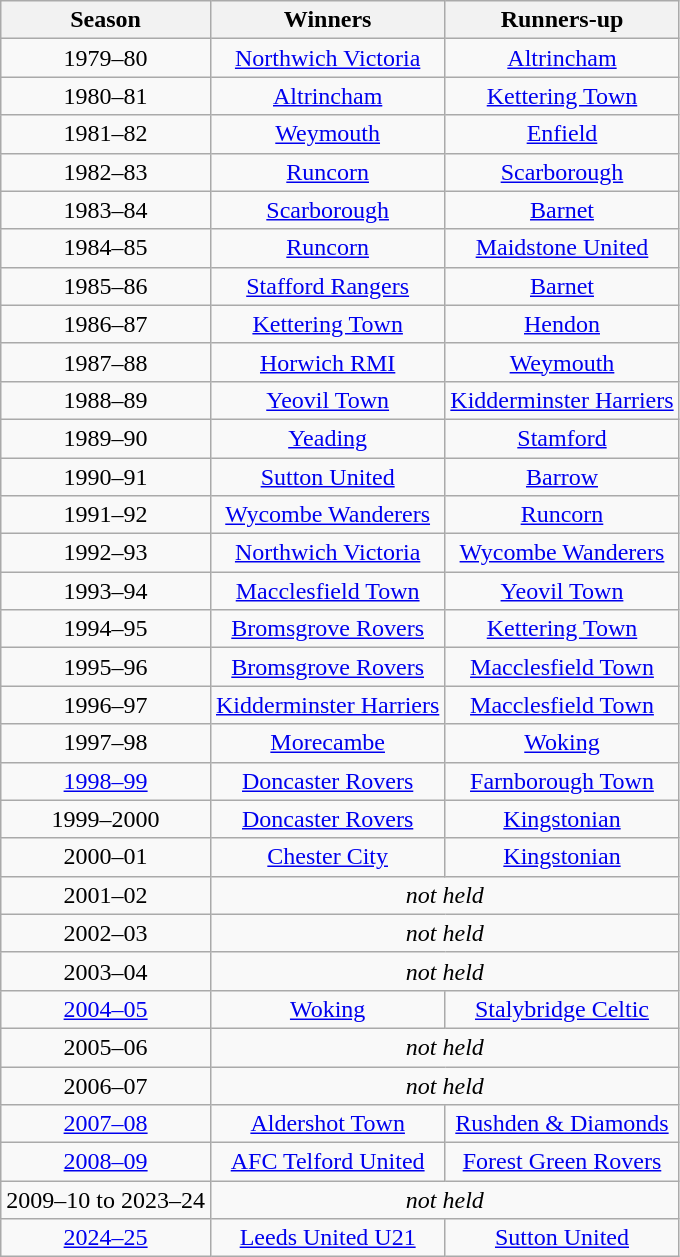<table class="wikitable" style="text-align: center">
<tr>
<th>Season</th>
<th>Winners</th>
<th>Runners-up</th>
</tr>
<tr>
<td>1979–80</td>
<td><a href='#'>Northwich Victoria</a></td>
<td><a href='#'>Altrincham</a></td>
</tr>
<tr>
<td>1980–81</td>
<td><a href='#'>Altrincham</a></td>
<td><a href='#'>Kettering Town</a></td>
</tr>
<tr>
<td>1981–82</td>
<td><a href='#'>Weymouth</a></td>
<td><a href='#'>Enfield</a></td>
</tr>
<tr>
<td>1982–83</td>
<td><a href='#'>Runcorn</a></td>
<td><a href='#'>Scarborough</a></td>
</tr>
<tr>
<td>1983–84</td>
<td><a href='#'>Scarborough</a></td>
<td><a href='#'>Barnet</a></td>
</tr>
<tr>
<td>1984–85</td>
<td><a href='#'>Runcorn</a></td>
<td><a href='#'>Maidstone United</a></td>
</tr>
<tr>
<td>1985–86</td>
<td><a href='#'>Stafford Rangers</a></td>
<td><a href='#'>Barnet</a></td>
</tr>
<tr>
<td>1986–87</td>
<td><a href='#'>Kettering Town</a></td>
<td><a href='#'>Hendon</a></td>
</tr>
<tr>
<td>1987–88</td>
<td><a href='#'>Horwich RMI</a></td>
<td><a href='#'>Weymouth</a></td>
</tr>
<tr>
<td>1988–89</td>
<td><a href='#'>Yeovil Town</a></td>
<td><a href='#'>Kidderminster Harriers</a></td>
</tr>
<tr>
<td>1989–90</td>
<td><a href='#'>Yeading</a></td>
<td><a href='#'>Stamford</a></td>
</tr>
<tr>
<td>1990–91</td>
<td><a href='#'>Sutton United</a></td>
<td><a href='#'>Barrow</a></td>
</tr>
<tr>
<td>1991–92</td>
<td><a href='#'>Wycombe Wanderers</a></td>
<td><a href='#'>Runcorn</a></td>
</tr>
<tr>
<td>1992–93</td>
<td><a href='#'>Northwich Victoria</a></td>
<td><a href='#'>Wycombe Wanderers</a></td>
</tr>
<tr>
<td>1993–94</td>
<td><a href='#'>Macclesfield Town</a></td>
<td><a href='#'>Yeovil Town</a></td>
</tr>
<tr>
<td>1994–95</td>
<td><a href='#'>Bromsgrove Rovers</a></td>
<td><a href='#'>Kettering Town</a></td>
</tr>
<tr>
<td>1995–96</td>
<td><a href='#'>Bromsgrove Rovers</a></td>
<td><a href='#'>Macclesfield Town</a></td>
</tr>
<tr>
<td>1996–97</td>
<td><a href='#'>Kidderminster Harriers</a></td>
<td><a href='#'>Macclesfield Town</a></td>
</tr>
<tr>
<td>1997–98</td>
<td><a href='#'>Morecambe</a></td>
<td><a href='#'>Woking</a></td>
</tr>
<tr>
<td><a href='#'>1998–99</a></td>
<td><a href='#'>Doncaster Rovers</a></td>
<td><a href='#'>Farnborough Town</a></td>
</tr>
<tr>
<td>1999–2000</td>
<td><a href='#'>Doncaster Rovers</a></td>
<td><a href='#'>Kingstonian</a></td>
</tr>
<tr>
<td>2000–01</td>
<td><a href='#'>Chester City</a></td>
<td><a href='#'>Kingstonian</a></td>
</tr>
<tr>
<td>2001–02</td>
<td colspan=2><em>not held</em></td>
</tr>
<tr>
<td>2002–03</td>
<td colspan=2><em>not held</em></td>
</tr>
<tr>
<td>2003–04</td>
<td colspan=2><em>not held</em></td>
</tr>
<tr>
<td><a href='#'>2004–05</a></td>
<td><a href='#'>Woking</a></td>
<td><a href='#'>Stalybridge Celtic</a></td>
</tr>
<tr>
<td>2005–06</td>
<td colspan=2><em>not held</em></td>
</tr>
<tr>
<td>2006–07</td>
<td colspan=2><em>not held</em></td>
</tr>
<tr>
<td><a href='#'>2007–08</a></td>
<td><a href='#'>Aldershot Town</a></td>
<td><a href='#'>Rushden & Diamonds</a></td>
</tr>
<tr>
<td><a href='#'>2008–09</a></td>
<td><a href='#'>AFC Telford United</a></td>
<td><a href='#'>Forest Green Rovers</a></td>
</tr>
<tr>
<td>2009–10 to 2023–24</td>
<td colspan=2><em>not held</em></td>
</tr>
<tr>
<td><a href='#'>2024–25</a></td>
<td><a href='#'>Leeds United U21</a></td>
<td><a href='#'>Sutton United</a></td>
</tr>
</table>
